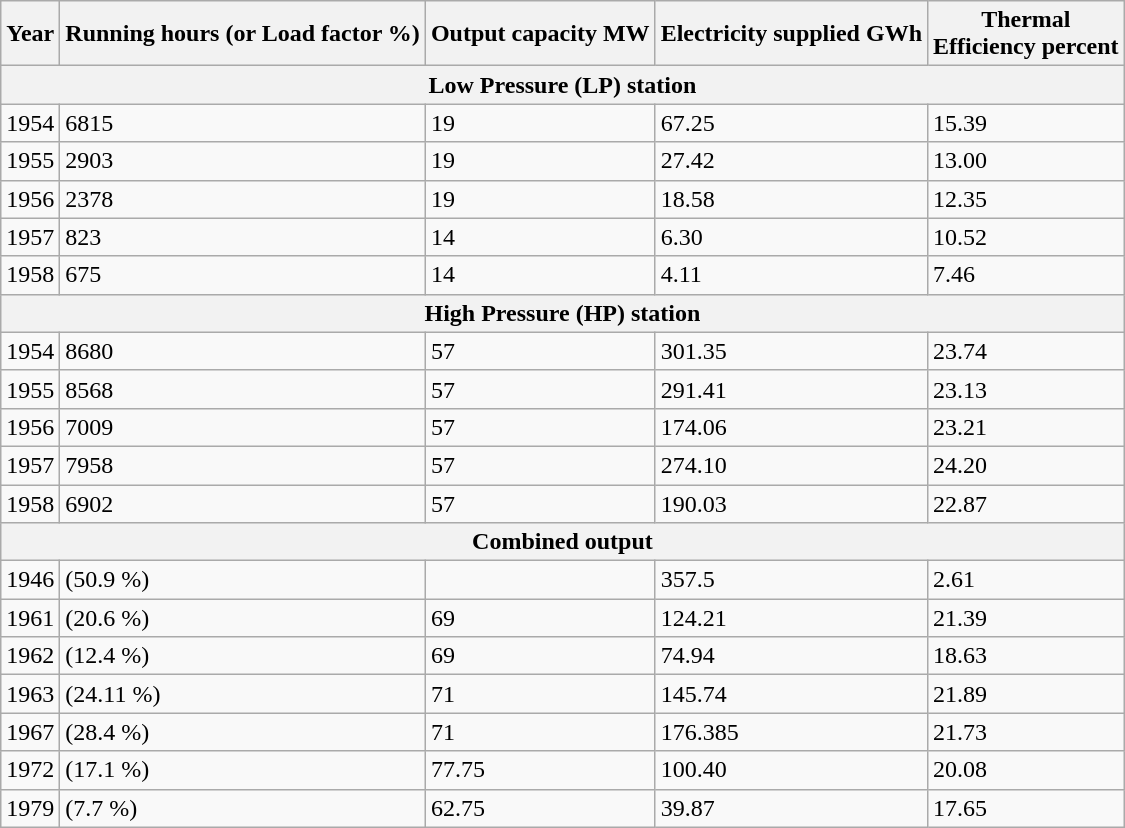<table class="wikitable">
<tr>
<th>Year</th>
<th>Running hours (or Load factor %)</th>
<th>Output capacity MW</th>
<th>Electricity supplied GWh</th>
<th>Thermal<br>Efficiency percent</th>
</tr>
<tr>
<th colspan="5">Low Pressure (LP) station</th>
</tr>
<tr>
<td>1954</td>
<td>6815</td>
<td>19</td>
<td>67.25</td>
<td>15.39</td>
</tr>
<tr>
<td>1955</td>
<td>2903</td>
<td>19</td>
<td>27.42</td>
<td>13.00</td>
</tr>
<tr>
<td>1956</td>
<td>2378</td>
<td>19</td>
<td>18.58</td>
<td>12.35</td>
</tr>
<tr>
<td>1957</td>
<td>823</td>
<td>14</td>
<td>6.30</td>
<td>10.52</td>
</tr>
<tr>
<td>1958</td>
<td>675</td>
<td>14</td>
<td>4.11</td>
<td>7.46</td>
</tr>
<tr>
<th colspan="5">High Pressure (HP) station</th>
</tr>
<tr>
<td>1954</td>
<td>8680</td>
<td>57</td>
<td>301.35</td>
<td>23.74</td>
</tr>
<tr>
<td>1955</td>
<td>8568</td>
<td>57</td>
<td>291.41</td>
<td>23.13</td>
</tr>
<tr>
<td>1956</td>
<td>7009</td>
<td>57</td>
<td>174.06</td>
<td>23.21</td>
</tr>
<tr>
<td>1957</td>
<td>7958</td>
<td>57</td>
<td>274.10</td>
<td>24.20</td>
</tr>
<tr>
<td>1958</td>
<td>6902</td>
<td>57</td>
<td>190.03</td>
<td>22.87</td>
</tr>
<tr>
<th colspan="5">Combined output</th>
</tr>
<tr>
<td>1946</td>
<td>(50.9 %)</td>
<td></td>
<td>357.5</td>
<td>2.61</td>
</tr>
<tr>
<td>1961</td>
<td>(20.6 %)</td>
<td>69</td>
<td>124.21</td>
<td>21.39</td>
</tr>
<tr>
<td>1962</td>
<td>(12.4 %)</td>
<td>69</td>
<td>74.94</td>
<td>18.63</td>
</tr>
<tr>
<td>1963</td>
<td>(24.11 %)</td>
<td>71</td>
<td>145.74</td>
<td>21.89</td>
</tr>
<tr>
<td>1967</td>
<td>(28.4 %)</td>
<td>71</td>
<td>176.385</td>
<td>21.73</td>
</tr>
<tr>
<td>1972</td>
<td>(17.1 %)</td>
<td>77.75</td>
<td>100.40</td>
<td>20.08</td>
</tr>
<tr>
<td>1979</td>
<td>(7.7 %)</td>
<td>62.75</td>
<td>39.87</td>
<td>17.65</td>
</tr>
</table>
